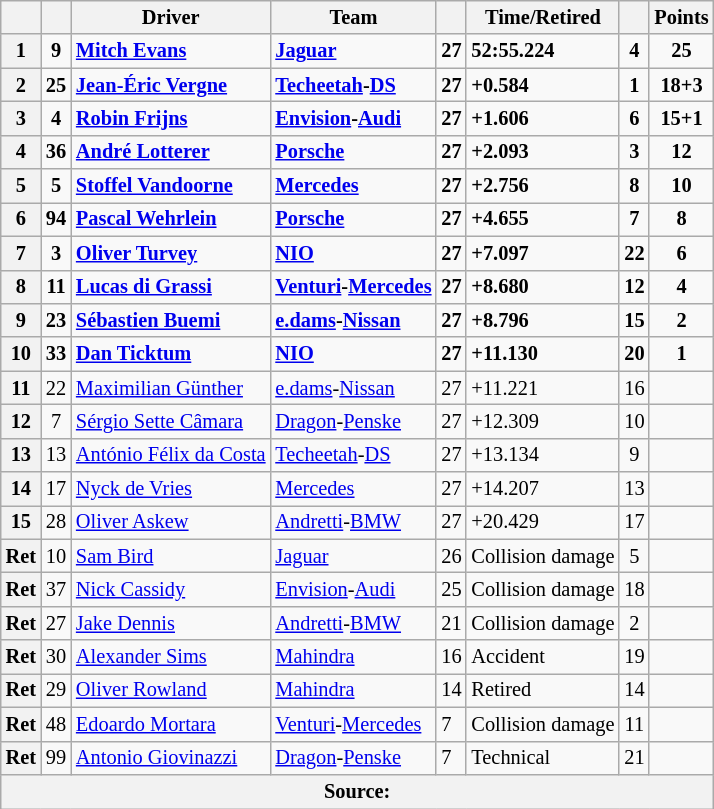<table class="wikitable sortable" style="font-size: 85%">
<tr>
<th scope="col"></th>
<th scope="col"></th>
<th scope="col">Driver</th>
<th scope="col">Team</th>
<th scope="col"></th>
<th scope="col" class="unsortable">Time/Retired</th>
<th scope="col"></th>
<th scope="col">Points</th>
</tr>
<tr>
<th scope="row">1</th>
<td align="center"><strong>9</strong></td>
<td data-sort-value="EVA"> <strong><a href='#'>Mitch Evans</a></strong></td>
<td><strong><a href='#'>Jaguar</a></strong></td>
<td><strong>27</strong></td>
<td><strong>52:55.224</strong></td>
<td align="center"><strong>4</strong></td>
<td align="center"><strong>25</strong></td>
</tr>
<tr>
<th scope="row">2</th>
<td align="center"><strong>25</strong></td>
<td data-sort-value="JEV"> <strong><a href='#'>Jean-Éric Vergne</a></strong></td>
<td><strong><a href='#'>Techeetah</a>-<a href='#'>DS</a></strong></td>
<td><strong>27</strong></td>
<td><strong>+0.584</strong></td>
<td align="center"><strong>1</strong></td>
<td align="center"><strong>18+3</strong></td>
</tr>
<tr>
<th scope="row">3</th>
<td align="center"><strong>4</strong></td>
<td data-sort-value="FRI"> <strong><a href='#'>Robin Frijns</a></strong></td>
<td><strong><a href='#'>Envision</a>-<a href='#'>Audi</a></strong></td>
<td><strong>27</strong></td>
<td><strong>+1.606</strong></td>
<td align="center"><strong>6</strong></td>
<td align="center"><strong>15+1</strong></td>
</tr>
<tr>
<th scope="row">4</th>
<td align="center"><strong>36</strong></td>
<td data-sort-value="LOT"> <strong><a href='#'>André Lotterer</a></strong></td>
<td><strong><a href='#'>Porsche</a></strong></td>
<td><strong>27</strong></td>
<td><strong>+2.093</strong></td>
<td align="center"><strong>3</strong></td>
<td align="center"><strong>12</strong></td>
</tr>
<tr>
<th scope="row">5</th>
<td align="center"><strong>5</strong></td>
<td data-sort-value="VAN"> <strong><a href='#'>Stoffel Vandoorne</a></strong></td>
<td><strong><a href='#'>Mercedes</a></strong></td>
<td><strong>27</strong></td>
<td><strong>+2.756</strong></td>
<td align="center"><strong>8</strong></td>
<td align="center"><strong>10</strong></td>
</tr>
<tr>
<th scope="row">6</th>
<td align="center"><strong>94</strong></td>
<td data-sort-value="WEH"> <strong><a href='#'>Pascal Wehrlein</a></strong></td>
<td><strong><a href='#'>Porsche</a></strong></td>
<td><strong>27</strong></td>
<td><strong>+4.655</strong></td>
<td align="center"><strong>7</strong></td>
<td align="center"><strong>8</strong></td>
</tr>
<tr>
<th scope="row">7</th>
<td align="center"><strong>3</strong></td>
<td data-sort-value="TUR"> <strong><a href='#'>Oliver Turvey</a></strong></td>
<td><strong><a href='#'>NIO</a></strong></td>
<td><strong>27</strong></td>
<td><strong>+7.097</strong></td>
<td align="center"><strong>22</strong></td>
<td align="center"><strong>6</strong></td>
</tr>
<tr>
<th scope="row">8</th>
<td align="center"><strong>11</strong></td>
<td data-sort-value="DIG"> <strong><a href='#'>Lucas di Grassi</a></strong></td>
<td><strong><a href='#'>Venturi</a>-<a href='#'>Mercedes</a></strong></td>
<td><strong>27</strong></td>
<td><strong>+8.680</strong></td>
<td align="center"><strong>12</strong></td>
<td align="center"><strong>4</strong></td>
</tr>
<tr>
<th scope="row">9</th>
<td align="center"><strong>23</strong></td>
<td data-sort-value="BUE"> <strong><a href='#'>Sébastien Buemi</a></strong></td>
<td><strong><a href='#'>e.dams</a>-<a href='#'>Nissan</a></strong></td>
<td><strong>27</strong></td>
<td><strong>+8.796</strong></td>
<td align="center"><strong>15</strong></td>
<td align="center"><strong>2</strong></td>
</tr>
<tr>
<th scope="row">10</th>
<td align="center"><strong>33</strong></td>
<td data-sort-value="TIC"> <strong><a href='#'>Dan Ticktum</a></strong></td>
<td><strong><a href='#'>NIO</a></strong></td>
<td><strong>27</strong></td>
<td><strong>+11.130</strong></td>
<td align="center"><strong>20</strong></td>
<td align="center"><strong>1</strong></td>
</tr>
<tr>
<th scope="row">11</th>
<td align="center">22</td>
<td data-sort-value="GUE"> <a href='#'>Maximilian Günther</a></td>
<td><a href='#'>e.dams</a>-<a href='#'>Nissan</a></td>
<td>27</td>
<td>+11.221</td>
<td align="center">16</td>
<td align="center"></td>
</tr>
<tr>
<th scope="row">12</th>
<td align="center">7</td>
<td data-sort-value="SET"> <a href='#'>Sérgio Sette Câmara</a></td>
<td><a href='#'>Dragon</a>-<a href='#'>Penske</a></td>
<td>27</td>
<td>+12.309</td>
<td align="center">10</td>
<td align="center"></td>
</tr>
<tr>
<th scope="row">13</th>
<td align="center">13</td>
<td data-sort-value="DAC"> <a href='#'>António Félix da Costa</a></td>
<td><a href='#'>Techeetah</a>-<a href='#'>DS</a></td>
<td>27</td>
<td>+13.134</td>
<td align="center">9</td>
<td align="center"></td>
</tr>
<tr>
<th scope="row">14</th>
<td align="center">17</td>
<td data-sort-value="DEV"> <a href='#'>Nyck de Vries</a></td>
<td><a href='#'>Mercedes</a></td>
<td>27</td>
<td>+14.207</td>
<td align="center">13</td>
<td align="center"></td>
</tr>
<tr>
<th scope="row">15</th>
<td align="center">28</td>
<td data-sort-value="ASK"> <a href='#'>Oliver Askew</a></td>
<td><a href='#'>Andretti</a>-<a href='#'>BMW</a></td>
<td>27</td>
<td>+20.429</td>
<td align="center">17</td>
<td align="center"></td>
</tr>
<tr>
<th scope="row">Ret</th>
<td align="center">10</td>
<td data-sort-value="BIR"> <a href='#'>Sam Bird</a></td>
<td><a href='#'>Jaguar</a></td>
<td>26</td>
<td>Collision damage</td>
<td align="center">5</td>
<td align="center"></td>
</tr>
<tr>
<th scope="row">Ret</th>
<td align="center">37</td>
<td data-sort-value="CAS"> <a href='#'>Nick Cassidy</a></td>
<td><a href='#'>Envision</a>-<a href='#'>Audi</a></td>
<td>25</td>
<td>Collision damage</td>
<td align="center">18</td>
<td align="center"></td>
</tr>
<tr>
<th scope="row">Ret</th>
<td align="center">27</td>
<td data-sort-value="DEN"> <a href='#'>Jake Dennis</a></td>
<td><a href='#'>Andretti</a>-<a href='#'>BMW</a></td>
<td>21</td>
<td>Collision damage</td>
<td align="center">2</td>
<td align="center"></td>
</tr>
<tr>
<th scope="row">Ret</th>
<td align="center">30</td>
<td data-sort-value="SIM"> <a href='#'>Alexander Sims</a></td>
<td><a href='#'>Mahindra</a></td>
<td>16</td>
<td>Accident</td>
<td align="center">19</td>
<td align="center"></td>
</tr>
<tr>
<th scope="row">Ret</th>
<td align="center">29</td>
<td data-sort-value="ROW"> <a href='#'>Oliver Rowland</a></td>
<td><a href='#'>Mahindra</a></td>
<td>14</td>
<td>Retired</td>
<td align="center">14</td>
<td align="center"></td>
</tr>
<tr>
<th scope="row">Ret</th>
<td align="center">48</td>
<td data-sort-value="MOR"> <a href='#'>Edoardo Mortara</a></td>
<td><a href='#'>Venturi</a>-<a href='#'>Mercedes</a></td>
<td>7</td>
<td>Collision damage</td>
<td align="center">11</td>
<td align="center"></td>
</tr>
<tr>
<th scope="row">Ret</th>
<td align="center">99</td>
<td data-sort-value="GIO"> <a href='#'>Antonio Giovinazzi</a></td>
<td><a href='#'>Dragon</a>-<a href='#'>Penske</a></td>
<td>7</td>
<td>Technical</td>
<td align="center">21</td>
<td align="center"></td>
</tr>
<tr>
<th colspan="8">Source:</th>
</tr>
</table>
